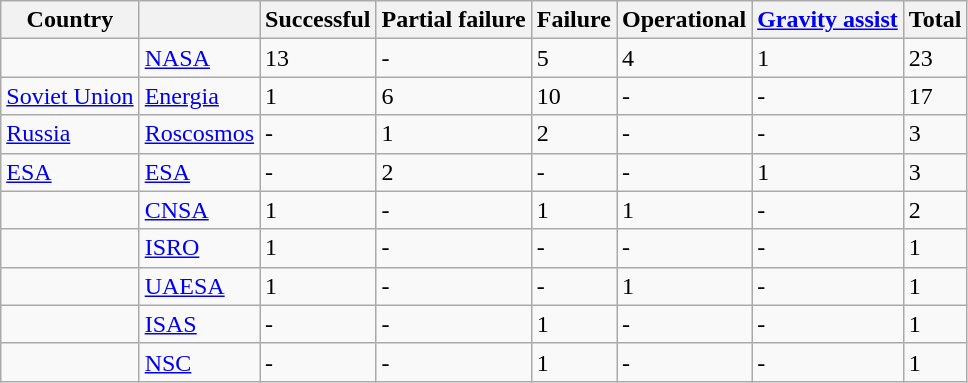<table class="wikitable">
<tr>
<th>Country</th>
<th></th>
<th>Successful</th>
<th>Partial failure</th>
<th>Failure</th>
<th>Operational</th>
<th><a href='#'>Gravity assist</a></th>
<th>Total</th>
</tr>
<tr>
<td></td>
<td><a href='#'>NASA</a></td>
<td>13</td>
<td>-</td>
<td>5</td>
<td>4</td>
<td>1</td>
<td>23</td>
</tr>
<tr>
<td> <a href='#'>Soviet Union</a></td>
<td><a href='#'>Energia</a></td>
<td>1</td>
<td>6</td>
<td>10</td>
<td>-</td>
<td>-</td>
<td>17</td>
</tr>
<tr>
<td> <a href='#'>Russia</a></td>
<td><a href='#'>Roscosmos</a></td>
<td>-</td>
<td>1</td>
<td>2</td>
<td>-</td>
<td>-</td>
<td>3</td>
</tr>
<tr>
<td> <a href='#'>ESA</a></td>
<td><a href='#'>ESA</a></td>
<td>-</td>
<td>2</td>
<td>-</td>
<td>-</td>
<td>1</td>
<td>3</td>
</tr>
<tr>
<td></td>
<td><a href='#'>CNSA</a></td>
<td>1</td>
<td>-</td>
<td>1</td>
<td>1</td>
<td>-</td>
<td>2</td>
</tr>
<tr>
<td></td>
<td><a href='#'>ISRO</a></td>
<td>1</td>
<td>-</td>
<td>-</td>
<td>-</td>
<td>-</td>
<td>1</td>
</tr>
<tr>
<td></td>
<td><a href='#'>UAESA</a></td>
<td>1</td>
<td>-</td>
<td>-</td>
<td>1</td>
<td>-</td>
<td>1</td>
</tr>
<tr>
<td></td>
<td><a href='#'>ISAS</a></td>
<td>-</td>
<td>-</td>
<td>1</td>
<td>-</td>
<td>-</td>
<td>1</td>
</tr>
<tr>
<td></td>
<td><a href='#'>NSC</a></td>
<td>-</td>
<td>-</td>
<td>1</td>
<td>-</td>
<td>-</td>
<td>1</td>
</tr>
</table>
